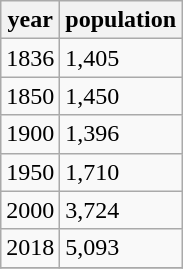<table class="wikitable">
<tr>
<th>year</th>
<th>population</th>
</tr>
<tr>
<td>1836</td>
<td>1,405</td>
</tr>
<tr>
<td>1850</td>
<td>1,450</td>
</tr>
<tr>
<td>1900</td>
<td>1,396</td>
</tr>
<tr>
<td>1950</td>
<td>1,710</td>
</tr>
<tr>
<td>2000</td>
<td>3,724</td>
</tr>
<tr>
<td>2018</td>
<td>5,093</td>
</tr>
<tr>
</tr>
</table>
